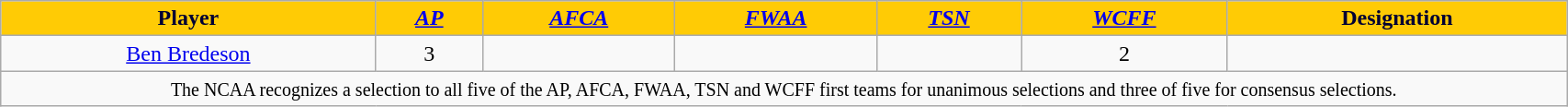<table class="wikitable" style="width: 90%;text-align: center;">
<tr>
<th style="background: #FFCB05;color:#000033">Player</th>
<th style="background: #FFCB05;color:#000033"><a href='#'><span><em>AP</em></span></a></th>
<th style="background: #FFCB05;color:#000033"><a href='#'><span><em>AFCA</em></span></a></th>
<th style="background: #FFCB05;color:#000033"><a href='#'><span><em>FWAA</em></span></a></th>
<th style="background: #FFCB05;color:#000033"><a href='#'><span><em>TSN</em></span></a></th>
<th style="background: #FFCB05;color:#000033"><a href='#'><span><em>WCFF</em></span></a></th>
<th style="background: #FFCB05;color:#000033">Designation</th>
</tr>
<tr align="center">
<td><a href='#'>Ben Bredeson</a></td>
<td>3</td>
<td></td>
<td></td>
<td></td>
<td>2</td>
<td></td>
</tr>
<tr align="center">
<td colspan=7style="><small>The NCAA recognizes a selection to all five of the AP, AFCA, FWAA, TSN and WCFF first teams for unanimous selections and three of five for consensus selections.</small></td>
</tr>
</table>
